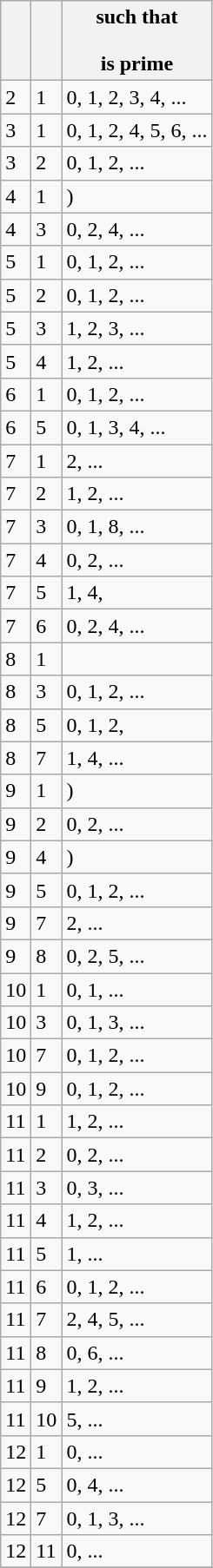<table class="wikitable">
<tr>
<th></th>
<th></th>
<th> such that<br><br>is prime</th>
</tr>
<tr>
<td>2</td>
<td>1</td>
<td>0, 1, 2, 3, 4, ...</td>
</tr>
<tr>
<td>3</td>
<td>1</td>
<td>0, 1, 2, 4, 5, 6, ...</td>
</tr>
<tr>
<td>3</td>
<td>2</td>
<td>0, 1, 2, ...</td>
</tr>
<tr>
<td>4</td>
<td>1</td>
<td>)</td>
</tr>
<tr>
<td>4</td>
<td>3</td>
<td>0, 2, 4, ...</td>
</tr>
<tr>
<td>5</td>
<td>1</td>
<td>0, 1, 2, ...</td>
</tr>
<tr>
<td>5</td>
<td>2</td>
<td>0, 1, 2, ...</td>
</tr>
<tr>
<td>5</td>
<td>3</td>
<td>1, 2, 3, ...</td>
</tr>
<tr>
<td>5</td>
<td>4</td>
<td>1, 2, ...</td>
</tr>
<tr>
<td>6</td>
<td>1</td>
<td>0, 1, 2, ...</td>
</tr>
<tr>
<td>6</td>
<td>5</td>
<td>0, 1, 3, 4, ...</td>
</tr>
<tr>
<td>7</td>
<td>1</td>
<td>2, ...</td>
</tr>
<tr>
<td>7</td>
<td>2</td>
<td>1, 2, ...</td>
</tr>
<tr>
<td>7</td>
<td>3</td>
<td>0, 1, 8, ...</td>
</tr>
<tr>
<td>7</td>
<td>4</td>
<td>0, 2, ...</td>
</tr>
<tr>
<td>7</td>
<td>5</td>
<td>1, 4,</td>
</tr>
<tr>
<td>7</td>
<td>6</td>
<td>0, 2, 4, ...</td>
</tr>
<tr>
<td>8</td>
<td>1</td>
<td></td>
</tr>
<tr>
<td>8</td>
<td>3</td>
<td>0, 1, 2, ...</td>
</tr>
<tr>
<td>8</td>
<td>5</td>
<td>0, 1, 2,</td>
</tr>
<tr>
<td>8</td>
<td>7</td>
<td>1, 4, ...</td>
</tr>
<tr>
<td>9</td>
<td>1</td>
<td>)</td>
</tr>
<tr>
<td>9</td>
<td>2</td>
<td>0, 2, ...</td>
</tr>
<tr>
<td>9</td>
<td>4</td>
<td>)</td>
</tr>
<tr>
<td>9</td>
<td>5</td>
<td>0, 1, 2, ...</td>
</tr>
<tr>
<td>9</td>
<td>7</td>
<td>2, ...</td>
</tr>
<tr>
<td>9</td>
<td>8</td>
<td>0, 2, 5, ...</td>
</tr>
<tr>
<td>10</td>
<td>1</td>
<td>0, 1, ...</td>
</tr>
<tr>
<td>10</td>
<td>3</td>
<td>0, 1, 3, ...</td>
</tr>
<tr>
<td>10</td>
<td>7</td>
<td>0, 1, 2, ...</td>
</tr>
<tr>
<td>10</td>
<td>9</td>
<td>0, 1, 2, ...</td>
</tr>
<tr>
<td>11</td>
<td>1</td>
<td>1, 2, ...</td>
</tr>
<tr>
<td>11</td>
<td>2</td>
<td>0, 2, ...</td>
</tr>
<tr>
<td>11</td>
<td>3</td>
<td>0, 3, ...</td>
</tr>
<tr>
<td>11</td>
<td>4</td>
<td>1, 2, ...</td>
</tr>
<tr>
<td>11</td>
<td>5</td>
<td>1, ...</td>
</tr>
<tr>
<td>11</td>
<td>6</td>
<td>0, 1, 2, ...</td>
</tr>
<tr>
<td>11</td>
<td>7</td>
<td>2, 4, 5, ...</td>
</tr>
<tr>
<td>11</td>
<td>8</td>
<td>0, 6, ...</td>
</tr>
<tr>
<td>11</td>
<td>9</td>
<td>1, 2, ...</td>
</tr>
<tr>
<td>11</td>
<td>10</td>
<td>5, ...</td>
</tr>
<tr>
<td>12</td>
<td>1</td>
<td>0, ...</td>
</tr>
<tr>
<td>12</td>
<td>5</td>
<td>0, 4, ...</td>
</tr>
<tr>
<td>12</td>
<td>7</td>
<td>0, 1, 3, ...</td>
</tr>
<tr>
<td>12</td>
<td>11</td>
<td>0, ...</td>
</tr>
<tr>
</tr>
</table>
